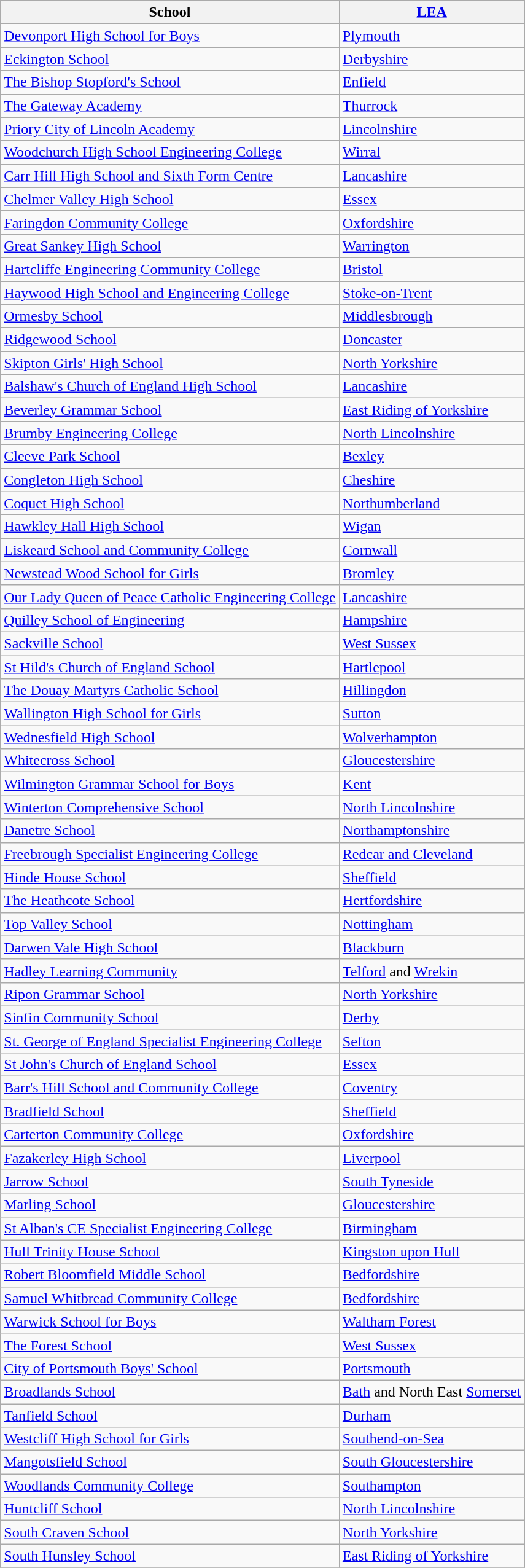<table class="sortable wikitable">
<tr>
<th>School</th>
<th><a href='#'>LEA</a></th>
</tr>
<tr>
<td><a href='#'>Devonport High School for Boys</a></td>
<td><a href='#'>Plymouth</a></td>
</tr>
<tr>
<td><a href='#'>Eckington School</a></td>
<td><a href='#'>Derbyshire</a></td>
</tr>
<tr>
<td><a href='#'>The Bishop Stopford's School</a></td>
<td><a href='#'>Enfield</a></td>
</tr>
<tr>
<td><a href='#'>The Gateway Academy</a></td>
<td><a href='#'>Thurrock</a></td>
</tr>
<tr>
<td><a href='#'>Priory City of Lincoln Academy</a></td>
<td><a href='#'>Lincolnshire</a></td>
</tr>
<tr>
<td><a href='#'>Woodchurch High School Engineering College</a></td>
<td><a href='#'>Wirral</a></td>
</tr>
<tr>
<td><a href='#'>Carr Hill High School and Sixth Form Centre</a></td>
<td><a href='#'>Lancashire</a></td>
</tr>
<tr>
<td><a href='#'>Chelmer Valley High School</a></td>
<td><a href='#'>Essex</a></td>
</tr>
<tr>
<td><a href='#'>Faringdon Community College</a></td>
<td><a href='#'>Oxfordshire</a></td>
</tr>
<tr>
<td><a href='#'>Great Sankey High School</a></td>
<td><a href='#'>Warrington</a></td>
</tr>
<tr>
<td><a href='#'>Hartcliffe Engineering Community College</a></td>
<td><a href='#'>Bristol</a></td>
</tr>
<tr>
<td><a href='#'>Haywood High School and Engineering College</a></td>
<td><a href='#'>Stoke-on-Trent</a></td>
</tr>
<tr>
<td><a href='#'>Ormesby School</a></td>
<td><a href='#'>Middlesbrough</a></td>
</tr>
<tr>
<td><a href='#'>Ridgewood School</a></td>
<td><a href='#'>Doncaster</a></td>
</tr>
<tr>
<td><a href='#'>Skipton Girls' High School</a></td>
<td><a href='#'>North Yorkshire</a></td>
</tr>
<tr>
<td><a href='#'>Balshaw's Church of England High School</a></td>
<td><a href='#'>Lancashire</a></td>
</tr>
<tr>
<td><a href='#'>Beverley Grammar School</a></td>
<td><a href='#'>East Riding of Yorkshire</a></td>
</tr>
<tr>
<td><a href='#'>Brumby Engineering College</a></td>
<td><a href='#'>North Lincolnshire</a></td>
</tr>
<tr>
<td><a href='#'>Cleeve Park School</a></td>
<td><a href='#'>Bexley</a></td>
</tr>
<tr>
<td><a href='#'>Congleton High School</a></td>
<td><a href='#'>Cheshire</a></td>
</tr>
<tr>
<td><a href='#'>Coquet High School</a></td>
<td><a href='#'>Northumberland</a></td>
</tr>
<tr>
<td><a href='#'>Hawkley Hall High School</a></td>
<td><a href='#'>Wigan</a></td>
</tr>
<tr>
<td><a href='#'>Liskeard School and Community College</a></td>
<td><a href='#'>Cornwall</a></td>
</tr>
<tr>
<td><a href='#'>Newstead Wood School for Girls</a></td>
<td><a href='#'>Bromley</a></td>
</tr>
<tr>
<td><a href='#'>Our Lady Queen of Peace Catholic Engineering College</a></td>
<td><a href='#'>Lancashire</a></td>
</tr>
<tr>
<td><a href='#'>Quilley School of Engineering</a></td>
<td><a href='#'>Hampshire</a></td>
</tr>
<tr>
<td><a href='#'>Sackville School</a></td>
<td><a href='#'>West Sussex</a></td>
</tr>
<tr>
<td><a href='#'>St Hild's Church of England School</a></td>
<td><a href='#'>Hartlepool</a></td>
</tr>
<tr>
<td><a href='#'>The Douay Martyrs Catholic School</a></td>
<td><a href='#'>Hillingdon</a></td>
</tr>
<tr>
<td><a href='#'>Wallington High School for Girls</a></td>
<td><a href='#'>Sutton</a></td>
</tr>
<tr>
<td><a href='#'>Wednesfield High School</a></td>
<td><a href='#'>Wolverhampton</a></td>
</tr>
<tr>
<td><a href='#'>Whitecross School</a></td>
<td><a href='#'>Gloucestershire</a></td>
</tr>
<tr>
<td><a href='#'>Wilmington Grammar School for Boys</a></td>
<td><a href='#'>Kent</a></td>
</tr>
<tr>
<td><a href='#'>Winterton Comprehensive School</a></td>
<td><a href='#'>North Lincolnshire</a></td>
</tr>
<tr>
<td><a href='#'>Danetre School</a></td>
<td><a href='#'>Northamptonshire</a></td>
</tr>
<tr>
<td><a href='#'>Freebrough Specialist Engineering College</a></td>
<td><a href='#'>Redcar and Cleveland</a></td>
</tr>
<tr>
<td><a href='#'>Hinde House School</a></td>
<td><a href='#'>Sheffield</a></td>
</tr>
<tr>
<td><a href='#'>The Heathcote School</a></td>
<td><a href='#'>Hertfordshire</a></td>
</tr>
<tr>
<td><a href='#'>Top Valley School</a></td>
<td><a href='#'>Nottingham</a></td>
</tr>
<tr>
<td><a href='#'>Darwen Vale High School</a></td>
<td><a href='#'>Blackburn</a></td>
</tr>
<tr>
<td><a href='#'>Hadley Learning Community</a></td>
<td><a href='#'>Telford</a> and <a href='#'>Wrekin</a></td>
</tr>
<tr>
<td><a href='#'>Ripon Grammar School</a></td>
<td><a href='#'>North Yorkshire</a></td>
</tr>
<tr>
<td><a href='#'>Sinfin Community School</a></td>
<td><a href='#'>Derby</a></td>
</tr>
<tr>
<td><a href='#'>St. George of England Specialist Engineering College</a></td>
<td><a href='#'>Sefton</a></td>
</tr>
<tr>
<td><a href='#'>St John's Church of England School</a></td>
<td><a href='#'>Essex</a></td>
</tr>
<tr>
<td><a href='#'>Barr's Hill School and Community College</a></td>
<td><a href='#'>Coventry</a></td>
</tr>
<tr>
<td><a href='#'>Bradfield School</a></td>
<td><a href='#'>Sheffield</a></td>
</tr>
<tr>
<td><a href='#'>Carterton Community College</a></td>
<td><a href='#'>Oxfordshire</a></td>
</tr>
<tr>
<td><a href='#'>Fazakerley High School</a></td>
<td><a href='#'>Liverpool</a></td>
</tr>
<tr>
<td><a href='#'>Jarrow School</a></td>
<td><a href='#'>South Tyneside</a></td>
</tr>
<tr>
<td><a href='#'>Marling School</a></td>
<td><a href='#'>Gloucestershire</a></td>
</tr>
<tr>
<td><a href='#'>St Alban's CE Specialist Engineering College</a></td>
<td><a href='#'>Birmingham</a></td>
</tr>
<tr>
<td><a href='#'>Hull Trinity House School</a></td>
<td><a href='#'>Kingston upon Hull</a></td>
</tr>
<tr>
<td><a href='#'>Robert Bloomfield Middle School</a></td>
<td><a href='#'>Bedfordshire</a></td>
</tr>
<tr>
<td><a href='#'>Samuel Whitbread Community College</a></td>
<td><a href='#'>Bedfordshire</a></td>
</tr>
<tr>
<td><a href='#'>Warwick School for Boys</a></td>
<td><a href='#'>Waltham Forest</a></td>
</tr>
<tr>
<td><a href='#'>The Forest School</a></td>
<td><a href='#'>West Sussex</a></td>
</tr>
<tr>
<td><a href='#'>City of Portsmouth Boys' School</a></td>
<td><a href='#'>Portsmouth</a></td>
</tr>
<tr>
<td><a href='#'>Broadlands School</a></td>
<td><a href='#'>Bath</a> and North East <a href='#'>Somerset</a></td>
</tr>
<tr>
<td><a href='#'>Tanfield School</a></td>
<td><a href='#'>Durham</a></td>
</tr>
<tr>
<td><a href='#'>Westcliff High School for Girls</a></td>
<td><a href='#'>Southend-on-Sea</a></td>
</tr>
<tr>
<td><a href='#'>Mangotsfield School</a></td>
<td><a href='#'>South Gloucestershire</a></td>
</tr>
<tr>
<td><a href='#'>Woodlands Community College</a></td>
<td><a href='#'>Southampton</a></td>
</tr>
<tr>
<td><a href='#'>Huntcliff School</a></td>
<td><a href='#'>North Lincolnshire</a></td>
</tr>
<tr>
<td><a href='#'>South Craven School</a></td>
<td><a href='#'>North Yorkshire</a></td>
</tr>
<tr>
<td><a href='#'>South Hunsley School</a></td>
<td><a href='#'>East Riding of Yorkshire</a></td>
</tr>
<tr>
</tr>
</table>
